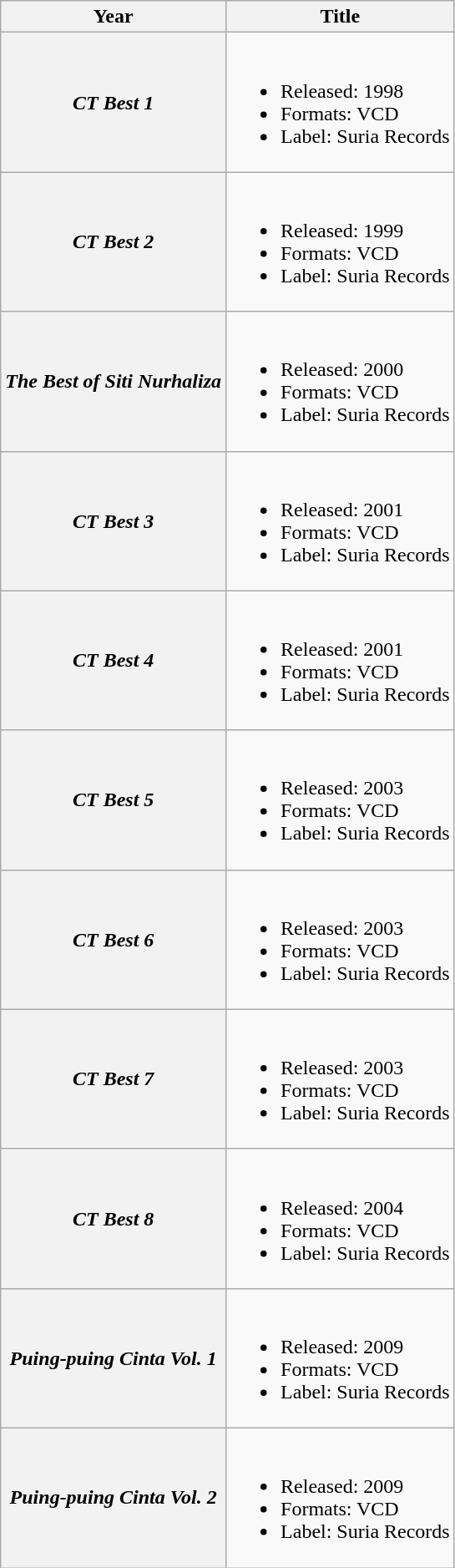<table class="wikitable plainrowheaders">
<tr>
<th>Year</th>
<th>Title</th>
</tr>
<tr>
<th scope="row"><em>CT Best 1</em></th>
<td><br><ul><li>Released: 1998</li><li>Formats: VCD</li><li>Label: Suria Records</li></ul></td>
</tr>
<tr>
<th scope="row"><em>CT Best 2</em></th>
<td><br><ul><li>Released: 1999</li><li>Formats: VCD</li><li>Label: Suria Records</li></ul></td>
</tr>
<tr>
<th scope="row"><em>The Best of Siti Nurhaliza</em></th>
<td><br><ul><li>Released: 2000</li><li>Formats: VCD</li><li>Label: Suria Records</li></ul></td>
</tr>
<tr>
<th scope="row"><em>CT Best 3</em></th>
<td><br><ul><li>Released: 2001</li><li>Formats: VCD</li><li>Label: Suria Records</li></ul></td>
</tr>
<tr>
<th scope="row"><em>CT Best 4</em></th>
<td><br><ul><li>Released: 2001</li><li>Formats: VCD</li><li>Label: Suria Records</li></ul></td>
</tr>
<tr>
<th scope="row"><em>CT Best 5</em></th>
<td><br><ul><li>Released: 2003</li><li>Formats: VCD</li><li>Label: Suria Records</li></ul></td>
</tr>
<tr>
<th scope="row"><em>CT Best 6</em></th>
<td><br><ul><li>Released: 2003</li><li>Formats: VCD</li><li>Label: Suria Records</li></ul></td>
</tr>
<tr>
<th scope="row"><em>CT Best 7</em></th>
<td><br><ul><li>Released: 2003</li><li>Formats: VCD</li><li>Label: Suria Records</li></ul></td>
</tr>
<tr>
<th scope="row"><em>CT Best 8</em></th>
<td><br><ul><li>Released: 2004</li><li>Formats: VCD</li><li>Label: Suria Records</li></ul></td>
</tr>
<tr>
<th scope="row"><em>Puing-puing Cinta Vol. 1</em></th>
<td><br><ul><li>Released: 2009</li><li>Formats: VCD</li><li>Label: Suria Records</li></ul></td>
</tr>
<tr>
<th scope="row"><em>Puing-puing Cinta Vol. 2</em></th>
<td><br><ul><li>Released: 2009</li><li>Formats: VCD</li><li>Label: Suria Records</li></ul></td>
</tr>
</table>
